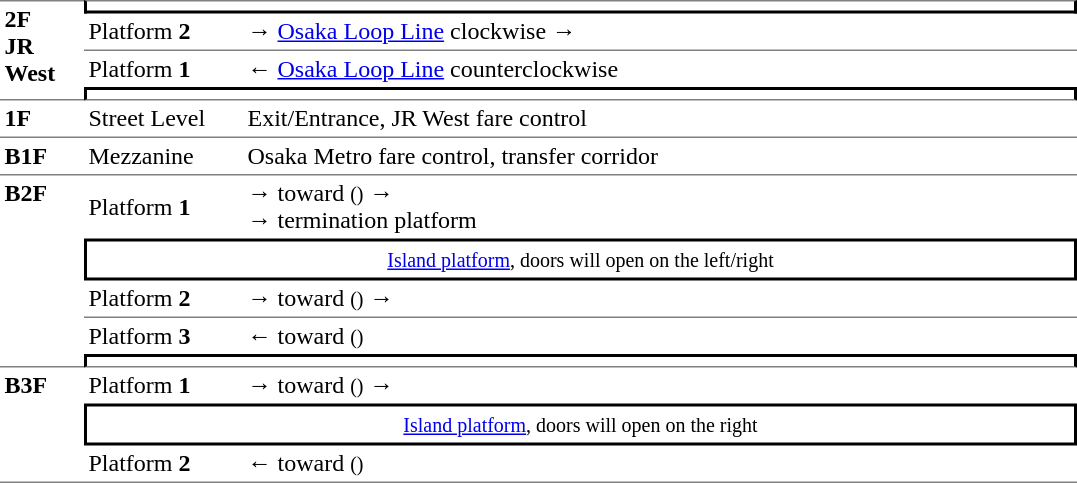<table border=0 cellspacing=0 cellpadding=3>
<tr>
<td style="border-top:solid 1px gray;border-bottom:solid 1px gray;" rowspan=4 valign=top><strong>2F<br>JR West</strong></td>
<td style="border-top:solid 1px gray;border-right:solid 2px black;border-left:solid 2px black;border-bottom:solid 2px black;text-align:center;" colspan=2></td>
</tr>
<tr>
<td>Platform <span><strong>2</strong></span></td>
<td><span>→</span>  <a href='#'>Osaka Loop Line</a> clockwise  →</td>
</tr>
<tr>
<td style="border-top:solid 1px gray;">Platform <span><strong>1</strong></span></td>
<td style="border-top:solid 1px gray;">←  <a href='#'>Osaka Loop Line</a> counterclockwise </td>
</tr>
<tr>
<td style="border-bottom:solid 1px gray;border-right:solid 2px black;border-left:solid 2px black;border-top:solid 2px black;text-align:center;" colspan=2></td>
</tr>
<tr>
<td style="border-bottom:solid 1px gray;"><strong>1F</strong></td>
<td style="border-bottom:solid 1px gray;">Street Level</td>
<td style="border-bottom:solid 1px gray;">Exit/Entrance, JR West fare control</td>
</tr>
<tr>
<td style="border-bottom:solid 1px gray;" width=50 valign=top><strong>B1F</strong></td>
<td style="border-bottom:solid 1px gray;" width=100 valign=top>Mezzanine</td>
<td style="border-bottom:solid 1px gray;" width=550 valign=top>Osaka Metro fare control, transfer corridor</td>
</tr>
<tr>
<td style="border-bottom:solid 1px gray;" width=50 rowspan=5 valign=top><strong>B2F</strong></td>
<td>Platform <span><strong>1</strong></span></td>
<td><span>→</span>  toward  <small>()</small> → <br> <span>→</span>  termination platform</td>
</tr>
<tr>
<td style="border-top:solid 2px black;border-right:solid 2px black;border-left:solid 2px black;border-bottom:solid 2px black;text-align:center;" colspan=2><small><a href='#'>Island platform</a>, doors will open on the left/right</small></td>
</tr>
<tr>
<td style="border-bottom:solid 1px gray;">Platform <span><strong>2</strong></span></td>
<td style="border-bottom:solid 1px gray;"><span>→</span>  toward  <small>()</small> →</td>
</tr>
<tr>
<td>Platform <span><strong>3</strong></span></td>
<td>←  toward  <small>()</small></td>
</tr>
<tr>
<td style="border-bottom:solid 1px gray;border-right:solid 2px black;border-left:solid 2px black;border-top:solid 2px black;text-align:center;" colspan=2></td>
</tr>
<tr>
<td style="border-bottom:solid 1px gray;" width=50 rowspan=3 valign=top><strong>B3F</strong></td>
<td>Platform <span><strong>1</strong></span></td>
<td><span>→</span>  toward  <small>()</small> →</td>
</tr>
<tr>
<td style="border-top:solid 2px black;border-right:solid 2px black;border-left:solid 2px black;border-bottom:solid 2px black;text-align:center;" colspan=2><small><a href='#'>Island platform</a>, doors will open on the right</small></td>
</tr>
<tr>
<td style="border-bottom:solid 1px gray;">Platform <span><strong>2</strong></span></td>
<td style="border-bottom:solid 1px gray;">←  toward  <small>()</small></td>
</tr>
<tr>
</tr>
</table>
